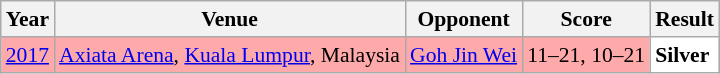<table class="sortable wikitable" style="font-size: 90%;">
<tr>
<th>Year</th>
<th>Venue</th>
<th>Opponent</th>
<th>Score</th>
<th>Result</th>
</tr>
<tr style="background:#FFAAAA">
<td align="center"><a href='#'>2017</a></td>
<td align="left"><a href='#'>Axiata Arena</a>, <a href='#'>Kuala Lumpur</a>, Malaysia</td>
<td align="left"> <a href='#'>Goh Jin Wei</a></td>
<td align="left">11–21, 10–21</td>
<td style="text-align:left; background:white"> <strong>Silver</strong></td>
</tr>
</table>
